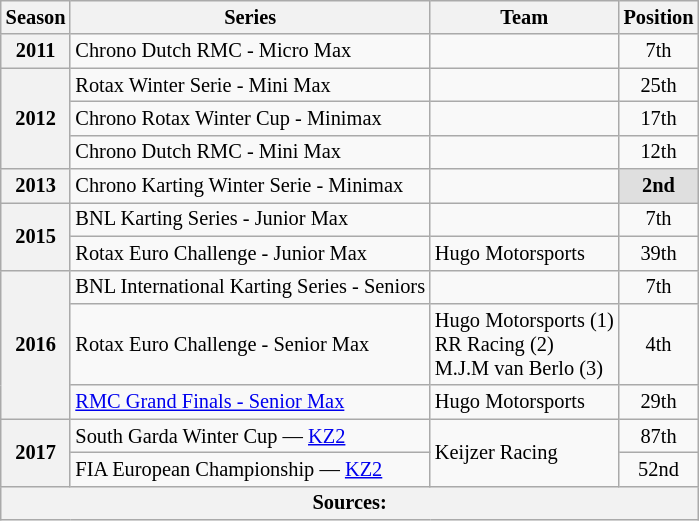<table class="wikitable" style="font-size: 85%; text-align:center">
<tr>
<th>Season</th>
<th>Series</th>
<th>Team</th>
<th>Position</th>
</tr>
<tr>
<th>2011</th>
<td align="left">Chrono Dutch RMC - Micro Max</td>
<td align="left"></td>
<td style="background:#;">7th</td>
</tr>
<tr>
<th rowspan="3">2012</th>
<td align="left">Rotax Winter Serie - Mini Max</td>
<td align="left"></td>
<td style="background:#;">25th</td>
</tr>
<tr>
<td align="left">Chrono Rotax Winter Cup - Minimax</td>
<td align="left"></td>
<td style="background:#;">17th</td>
</tr>
<tr>
<td align="left">Chrono Dutch RMC - Mini Max</td>
<td align="left"></td>
<td style="background:#;">12th</td>
</tr>
<tr>
<th>2013</th>
<td align="left">Chrono Karting Winter Serie - Minimax</td>
<td align="left"></td>
<td style="background:#dfdfdf;"><strong>2nd</strong></td>
</tr>
<tr>
<th rowspan="2">2015</th>
<td align="left">BNL Karting Series - Junior Max</td>
<td align="left"></td>
<td style="background:#;">7th</td>
</tr>
<tr>
<td align="left">Rotax Euro Challenge - Junior Max</td>
<td align="left">Hugo Motorsports</td>
<td style="background:#;">39th</td>
</tr>
<tr>
<th rowspan="3">2016</th>
<td align="left">BNL International Karting Series - Seniors</td>
<td align="left"></td>
<td style="background:#;">7th</td>
</tr>
<tr>
<td align="left">Rotax Euro Challenge - Senior Max</td>
<td align="left">Hugo Motorsports (1)<br>RR Racing (2)<br>M.J.M van Berlo (3)</td>
<td style="background:#;">4th</td>
</tr>
<tr>
<td align="left"><a href='#'>RMC Grand Finals - Senior Max</a></td>
<td align="left">Hugo Motorsports</td>
<td style="background:#;">29th</td>
</tr>
<tr>
<th rowspan="2">2017</th>
<td align="left">South Garda Winter Cup — <a href='#'>KZ2</a></td>
<td align="left" rowspan="2">Keijzer Racing</td>
<td style="background:#;">87th</td>
</tr>
<tr>
<td align="left">FIA European Championship — <a href='#'>KZ2</a></td>
<td style="background:#;">52nd</td>
</tr>
<tr>
<th colspan="4">Sources:</th>
</tr>
</table>
